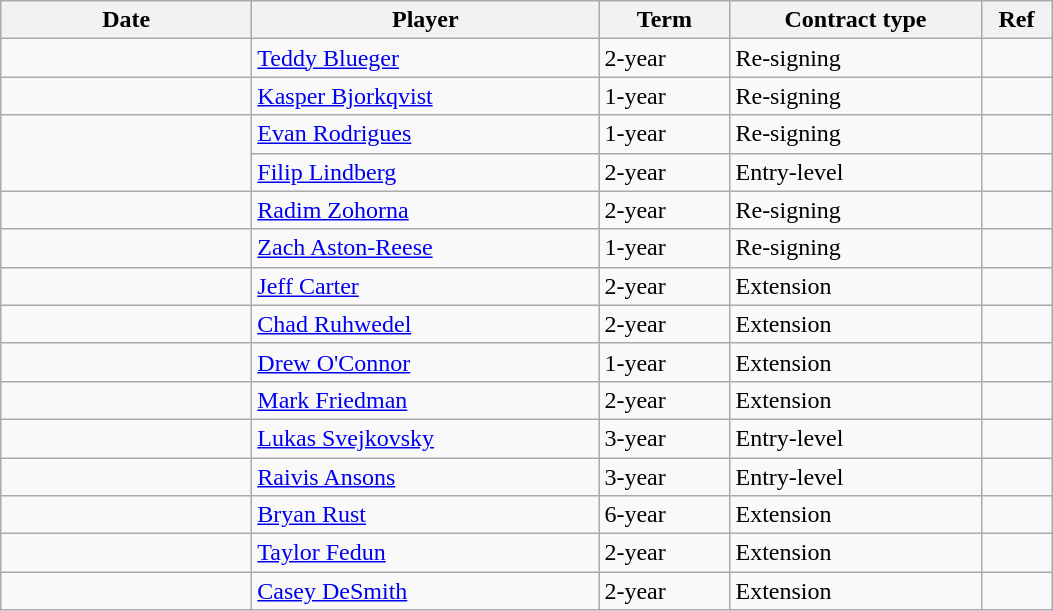<table class="wikitable">
<tr>
<th style="width: 10em;">Date</th>
<th style="width: 14em;">Player</th>
<th style="width: 5em;">Term</th>
<th style="width: 10em;">Contract type</th>
<th style="width: 2.5em;">Ref</th>
</tr>
<tr>
<td></td>
<td><a href='#'>Teddy Blueger</a></td>
<td>2-year</td>
<td>Re-signing</td>
<td></td>
</tr>
<tr>
<td></td>
<td><a href='#'>Kasper Bjorkqvist</a></td>
<td>1-year</td>
<td>Re-signing</td>
<td></td>
</tr>
<tr>
<td rowspan=2></td>
<td><a href='#'>Evan Rodrigues</a></td>
<td>1-year</td>
<td>Re-signing</td>
<td></td>
</tr>
<tr>
<td><a href='#'>Filip Lindberg</a></td>
<td>2-year</td>
<td>Entry-level</td>
<td></td>
</tr>
<tr>
<td></td>
<td><a href='#'>Radim Zohorna</a></td>
<td>2-year</td>
<td>Re-signing</td>
<td></td>
</tr>
<tr>
<td></td>
<td><a href='#'>Zach Aston-Reese</a></td>
<td>1-year</td>
<td>Re-signing</td>
<td></td>
</tr>
<tr>
<td></td>
<td><a href='#'>Jeff Carter</a></td>
<td>2-year</td>
<td>Extension</td>
<td></td>
</tr>
<tr>
<td></td>
<td><a href='#'>Chad Ruhwedel</a></td>
<td>2-year</td>
<td>Extension</td>
<td></td>
</tr>
<tr>
<td></td>
<td><a href='#'>Drew O'Connor</a></td>
<td>1-year</td>
<td>Extension</td>
<td></td>
</tr>
<tr>
<td></td>
<td><a href='#'>Mark Friedman</a></td>
<td>2-year</td>
<td>Extension</td>
<td></td>
</tr>
<tr>
<td></td>
<td><a href='#'>Lukas Svejkovsky</a></td>
<td>3-year</td>
<td>Entry-level</td>
<td></td>
</tr>
<tr>
<td></td>
<td><a href='#'>Raivis Ansons</a></td>
<td>3-year</td>
<td>Entry-level</td>
<td></td>
</tr>
<tr>
<td></td>
<td><a href='#'>Bryan Rust</a></td>
<td>6-year</td>
<td>Extension</td>
<td></td>
</tr>
<tr>
<td></td>
<td><a href='#'>Taylor Fedun</a></td>
<td>2-year</td>
<td>Extension</td>
<td></td>
</tr>
<tr>
<td></td>
<td><a href='#'>Casey DeSmith</a></td>
<td>2-year</td>
<td>Extension</td>
<td></td>
</tr>
</table>
